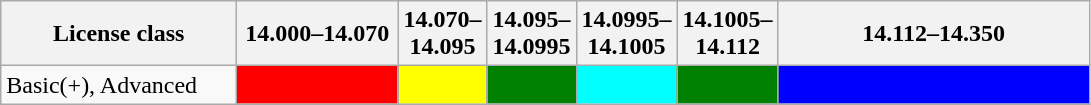<table class="wikitable">
<tr>
<th style="width: 150px;">License class</th>
<th style="width: 100px;">14.000–14.070</th>
<th style="width: 50px;">14.070–14.095</th>
<th style="width: 20px;">14.095–14.0995</th>
<th style="width: 20px;">14.0995–14.1005</th>
<th style="width: 50px;">14.1005–14.112</th>
<th style="width: 200px;">14.112–14.350</th>
</tr>
<tr>
<td>Basic(+), Advanced</td>
<td style="background:red;"></td>
<td style="background:yellow;"></td>
<td style="background:green;"></td>
<td style="background:cyan;"></td>
<td style="background:green;"></td>
<td style="background:blue;"></td>
</tr>
</table>
